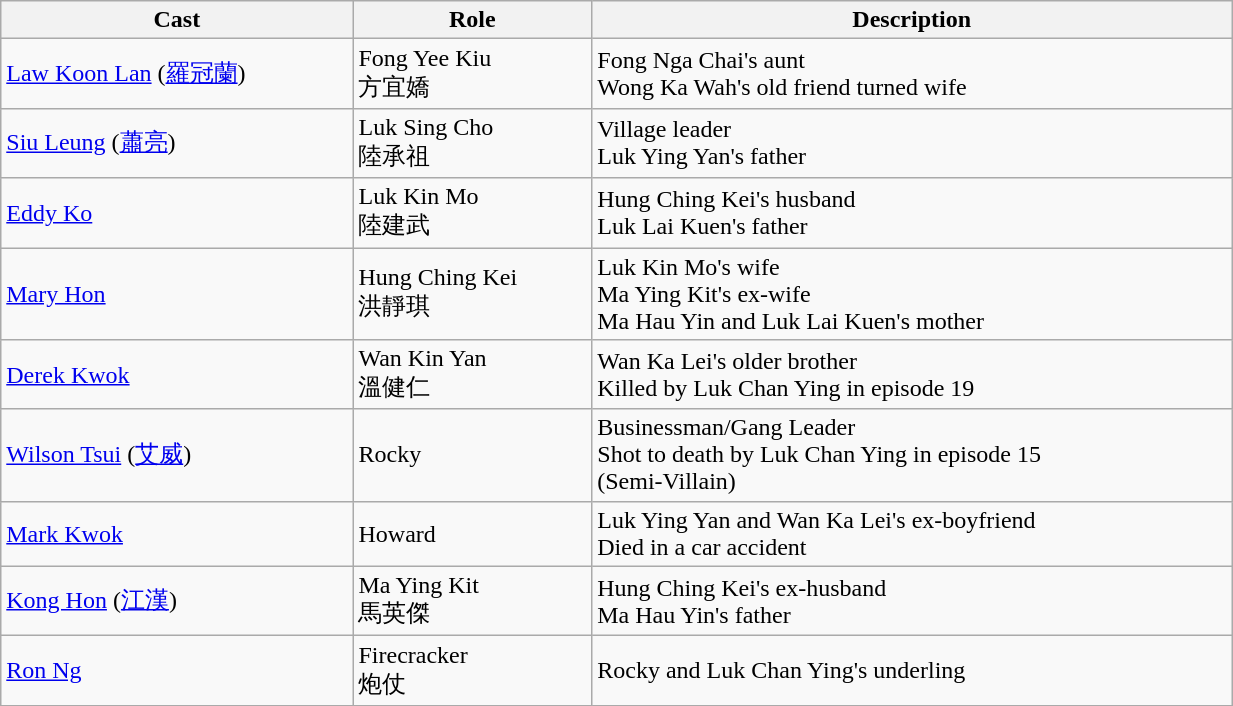<table class="wikitable" width="65%">
<tr>
<th>Cast</th>
<th>Role</th>
<th>Description</th>
</tr>
<tr>
<td><a href='#'>Law Koon Lan</a> (<a href='#'>羅冠蘭</a>)</td>
<td>Fong Yee Kiu<br>方宜嬌</td>
<td>Fong Nga Chai's aunt<br>Wong Ka Wah's old friend turned wife</td>
</tr>
<tr>
<td><a href='#'>Siu Leung</a> (<a href='#'>蕭亮</a>)</td>
<td>Luk Sing Cho<br>陸承祖</td>
<td>Village leader<br>Luk Ying Yan's father</td>
</tr>
<tr>
<td><a href='#'>Eddy Ko</a></td>
<td>Luk Kin Mo<br>陸建武</td>
<td>Hung Ching Kei's husband<br>Luk Lai Kuen's father</td>
</tr>
<tr>
<td><a href='#'>Mary Hon</a></td>
<td>Hung Ching Kei<br>洪靜琪</td>
<td>Luk Kin Mo's wife<br>Ma Ying Kit's ex-wife<br>Ma Hau Yin and Luk Lai Kuen's mother</td>
</tr>
<tr>
<td><a href='#'>Derek Kwok</a></td>
<td>Wan Kin Yan<br>溫健仁</td>
<td>Wan Ka Lei's older brother<br>Killed by Luk Chan Ying in episode 19</td>
</tr>
<tr>
<td><a href='#'>Wilson Tsui</a> (<a href='#'>艾威</a>)</td>
<td>Rocky</td>
<td>Businessman/Gang Leader<br>Shot to death by Luk Chan Ying in episode 15<br>(Semi-Villain)</td>
</tr>
<tr>
<td><a href='#'>Mark Kwok</a></td>
<td>Howard</td>
<td>Luk Ying Yan and Wan Ka Lei's ex-boyfriend<br>Died in a car accident</td>
</tr>
<tr>
<td><a href='#'>Kong Hon</a> (<a href='#'>江漢</a>)</td>
<td>Ma Ying Kit<br>馬英傑</td>
<td>Hung Ching Kei's ex-husband<br>Ma Hau Yin's father</td>
</tr>
<tr>
<td><a href='#'>Ron Ng</a></td>
<td>Firecracker<br>炮仗</td>
<td>Rocky and Luk Chan Ying's underling</td>
</tr>
<tr>
</tr>
</table>
